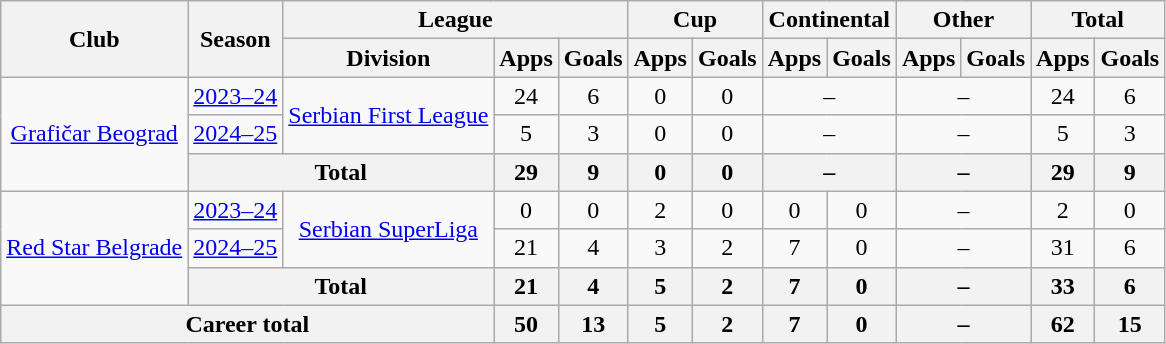<table class="wikitable" style="text-align:center">
<tr>
<th rowspan="2">Club</th>
<th rowspan="2">Season</th>
<th colspan="3">League</th>
<th colspan="2">Cup</th>
<th colspan="2">Continental</th>
<th colspan="2">Other</th>
<th colspan="2">Total</th>
</tr>
<tr>
<th>Division</th>
<th>Apps</th>
<th>Goals</th>
<th>Apps</th>
<th>Goals</th>
<th>Apps</th>
<th>Goals</th>
<th>Apps</th>
<th>Goals</th>
<th>Apps</th>
<th>Goals</th>
</tr>
<tr>
<td rowspan='3'><a href='#'>Grafičar Beograd</a></td>
<td><a href='#'>2023–24</a></td>
<td rowspan='2'><a href='#'>Serbian First League</a></td>
<td>24</td>
<td>6</td>
<td>0</td>
<td>0</td>
<td colspan="2">–</td>
<td colspan="2">–</td>
<td>24</td>
<td>6</td>
</tr>
<tr>
<td><a href='#'>2024–25</a></td>
<td>5</td>
<td>3</td>
<td>0</td>
<td>0</td>
<td colspan="2">–</td>
<td colspan="2">–</td>
<td>5</td>
<td>3</td>
</tr>
<tr>
<th colspan=2>Total</th>
<th>29</th>
<th>9</th>
<th>0</th>
<th>0</th>
<th colspan="2">–</th>
<th colspan="2">–</th>
<th>29</th>
<th>9</th>
</tr>
<tr>
<td rowspan='3'><a href='#'>Red Star Belgrade</a></td>
<td><a href='#'>2023–24</a></td>
<td rowspan='2'><a href='#'>Serbian SuperLiga</a></td>
<td>0</td>
<td>0</td>
<td>2</td>
<td>0</td>
<td>0</td>
<td>0</td>
<td colspan="2">–</td>
<td>2</td>
<td>0</td>
</tr>
<tr>
<td><a href='#'>2024–25</a></td>
<td>21</td>
<td>4</td>
<td>3</td>
<td>2</td>
<td>7</td>
<td>0</td>
<td colspan="2">–</td>
<td>31</td>
<td>6</td>
</tr>
<tr>
<th colspan=2>Total</th>
<th>21</th>
<th>4</th>
<th>5</th>
<th>2</th>
<th>7</th>
<th>0</th>
<th colspan="2">–</th>
<th>33</th>
<th>6</th>
</tr>
<tr>
<th colspan=3>Career total</th>
<th>50</th>
<th>13</th>
<th>5</th>
<th>2</th>
<th>7</th>
<th>0</th>
<th colspan="2">–</th>
<th>62</th>
<th>15</th>
</tr>
</table>
